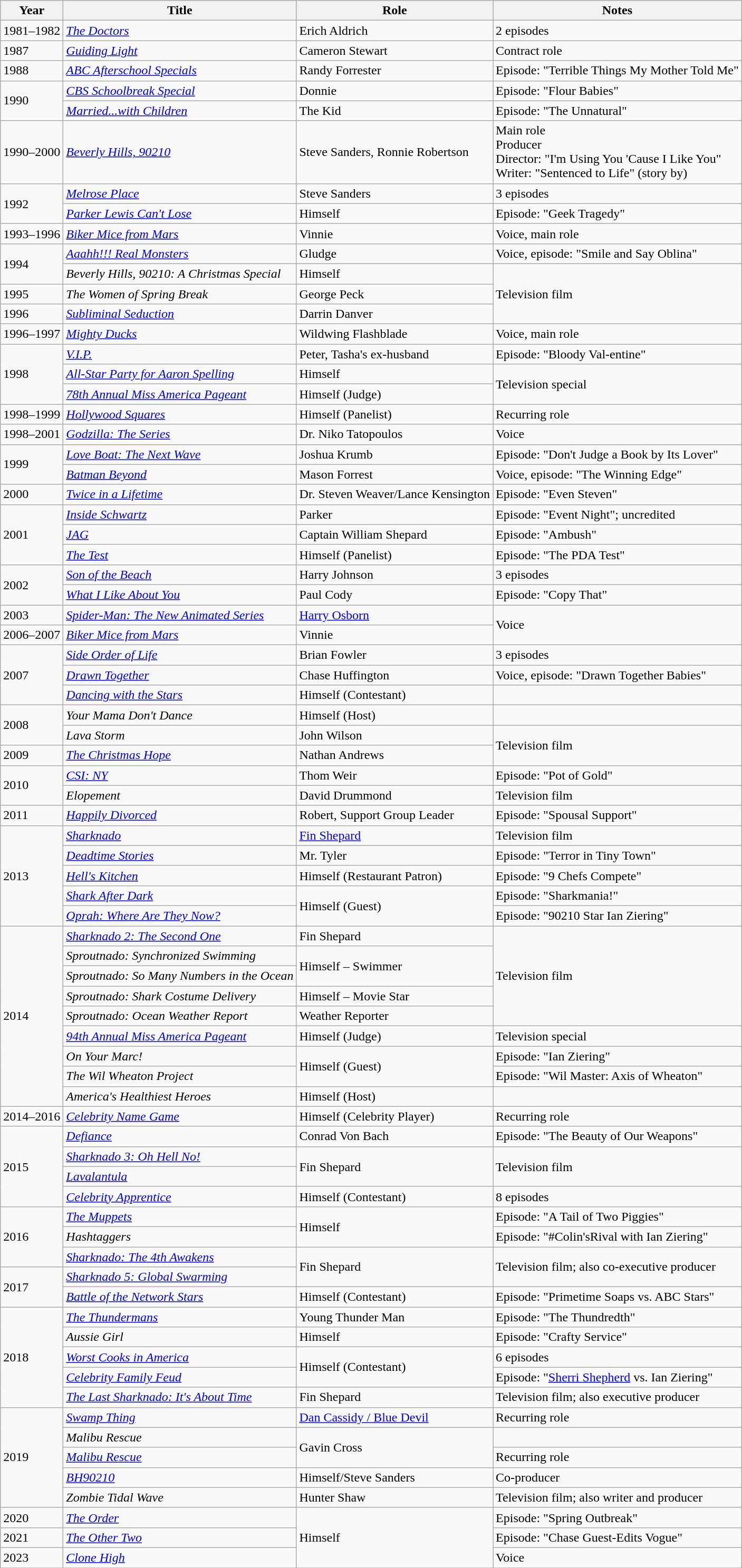<table class="wikitable">
<tr>
<th>Year</th>
<th>Title</th>
<th>Role</th>
<th>Notes</th>
</tr>
<tr>
<td>1981–1982</td>
<td><em><a href='#'>The Doctors</a></em></td>
<td>Erich Aldrich</td>
<td>2 episodes</td>
</tr>
<tr>
<td>1987</td>
<td><em><a href='#'>Guiding Light</a></em></td>
<td>Cameron Stewart</td>
<td>Contract role</td>
</tr>
<tr>
<td>1988</td>
<td><em><a href='#'>ABC Afterschool Specials</a></em></td>
<td>Randy Forrester</td>
<td>Episode: "Terrible Things My Mother Told Me"</td>
</tr>
<tr>
<td rowspan=2>1990</td>
<td><em><a href='#'>CBS Schoolbreak Special</a></em></td>
<td>Donnie</td>
<td>Episode: "Flour Babies"</td>
</tr>
<tr>
<td><em><a href='#'>Married...with Children</a></em></td>
<td>The Kid</td>
<td>Episode: "The Unnatural"</td>
</tr>
<tr>
<td>1990–2000</td>
<td><em><a href='#'>Beverly Hills, 90210</a></em></td>
<td>Steve Sanders, Ronnie Robertson</td>
<td>Main role<br>Producer<br>Director: "I'm Using You 'Cause I Like You"<br>Writer: "Sentenced to Life" (story by)</td>
</tr>
<tr>
<td rowspan="2">1992</td>
<td><em><a href='#'>Melrose Place</a></em></td>
<td>Steve Sanders</td>
<td>3 episodes</td>
</tr>
<tr>
<td><em><a href='#'>Parker Lewis Can't Lose</a></em></td>
<td>Himself</td>
<td>Episode: "Geek Tragedy"</td>
</tr>
<tr>
<td>1993–1996</td>
<td><em><a href='#'>Biker Mice from Mars</a></em></td>
<td>Vinnie</td>
<td>Voice, main role</td>
</tr>
<tr>
<td rowspan=2>1994</td>
<td><em><a href='#'>Aaahh!!! Real Monsters</a></em></td>
<td>Gludge</td>
<td>Voice, episode: "Smile and Say Oblina"</td>
</tr>
<tr>
<td><em>Beverly Hills, 90210: A Christmas Special</em></td>
<td>Himself</td>
<td rowspan=3>Television film</td>
</tr>
<tr>
<td>1995</td>
<td><em>The Women of Spring Break</em></td>
<td>George Peck</td>
</tr>
<tr>
<td>1996</td>
<td><em><a href='#'>Subliminal Seduction</a></em></td>
<td>Darrin Danver</td>
</tr>
<tr>
<td>1996–1997</td>
<td><em><a href='#'>Mighty Ducks</a></em></td>
<td>Wildwing Flashblade</td>
<td>Voice, main role</td>
</tr>
<tr>
<td rowspan=3>1998</td>
<td><em><a href='#'>V.I.P.</a></em></td>
<td>Peter, Tasha's ex-husband</td>
<td>Episode: "Bloody Val-entine"</td>
</tr>
<tr>
<td><em><a href='#'>All-Star Party for Aaron Spelling</a></em></td>
<td>Himself</td>
<td rowspan=2>Television special</td>
</tr>
<tr>
<td><em><a href='#'>78th Annual Miss America Pageant</a></em></td>
<td>Himself (Judge)</td>
</tr>
<tr>
<td>1998–1999</td>
<td><em><a href='#'>Hollywood Squares</a></em></td>
<td>Himself (Panelist)</td>
<td>Recurring role</td>
</tr>
<tr>
<td>1998–2001</td>
<td><em><a href='#'>Godzilla: The Series</a></em></td>
<td>Dr. Niko Tatopoulos</td>
<td>Voice</td>
</tr>
<tr>
<td rowspan=2>1999</td>
<td><em><a href='#'>Love Boat: The Next Wave</a></em></td>
<td>Joshua Krumb</td>
<td>Episode: "Don't Judge a Book by Its Lover"</td>
</tr>
<tr>
<td><em><a href='#'>Batman Beyond</a></em></td>
<td>Mason Forrest</td>
<td>Voice, episode: "The Winning Edge"</td>
</tr>
<tr>
<td>2000</td>
<td><em><a href='#'>Twice in a Lifetime</a></em></td>
<td>Dr. Steven Weaver/Lance Kensington</td>
<td>Episode: "Even Steven"</td>
</tr>
<tr>
<td rowspan=3>2001</td>
<td><em><a href='#'>Inside Schwartz</a></em></td>
<td>Parker</td>
<td>Episode: "Event Night"; uncredited</td>
</tr>
<tr>
<td><em><a href='#'>JAG</a></em></td>
<td>Captain William Shepard</td>
<td>Episode: "Ambush"</td>
</tr>
<tr>
<td><em><a href='#'>The Test</a></em></td>
<td>Himself (Panelist)</td>
<td>Episode: "The PDA Test"</td>
</tr>
<tr>
<td rowspan=2>2002</td>
<td><em><a href='#'>Son of the Beach</a></em></td>
<td>Harry Johnson</td>
<td>3 episodes</td>
</tr>
<tr>
<td><em><a href='#'>What I Like About You</a></em></td>
<td>Paul Cody</td>
<td>Episode: "Copy That"</td>
</tr>
<tr>
<td>2003</td>
<td><em><a href='#'>Spider-Man: The New Animated Series</a></em></td>
<td><a href='#'>Harry Osborn</a></td>
<td rowspan=2>Voice</td>
</tr>
<tr>
<td>2006–2007</td>
<td><em><a href='#'>Biker Mice from Mars</a></em></td>
<td>Vinnie</td>
</tr>
<tr>
<td rowspan=3>2007</td>
<td><em><a href='#'>Side Order of Life</a></em></td>
<td>Brian Fowler</td>
<td>3 episodes</td>
</tr>
<tr>
<td><em><a href='#'>Drawn Together</a></em></td>
<td>Chase Huffington</td>
<td>Voice, episode: "Drawn Together Babies"</td>
</tr>
<tr>
<td><em><a href='#'>Dancing with the Stars</a></em></td>
<td>Himself (Contestant)</td>
<td></td>
</tr>
<tr>
<td rowspan=2>2008</td>
<td><em>Your Mama Don't Dance</em></td>
<td>Himself (Host)</td>
<td></td>
</tr>
<tr>
<td><em>Lava Storm</em></td>
<td>John Wilson</td>
<td rowspan=2>Television film</td>
</tr>
<tr>
<td>2009</td>
<td><em><a href='#'>The Christmas Hope</a></em></td>
<td>Nathan Andrews</td>
</tr>
<tr>
<td rowspan=2>2010</td>
<td><em><a href='#'>CSI: NY</a></em></td>
<td>Thom Weir</td>
<td>Episode: "Pot of Gold"</td>
</tr>
<tr>
<td><em>Elopement</em></td>
<td>David Drummond</td>
<td>Television film</td>
</tr>
<tr>
<td>2011</td>
<td><em><a href='#'>Happily Divorced</a></em></td>
<td>Robert, Support Group Leader</td>
<td>Episode: "Spousal Support"</td>
</tr>
<tr>
<td rowspan=5>2013</td>
<td><em><a href='#'>Sharknado</a></em></td>
<td><a href='#'>Fin Shepard</a></td>
<td>Television film</td>
</tr>
<tr>
<td><em><a href='#'>Deadtime Stories</a></em></td>
<td>Mr. Tyler</td>
<td>Episode: "Terror in Tiny Town"</td>
</tr>
<tr>
<td><em><a href='#'>Hell's Kitchen</a></em></td>
<td>Himself (Restaurant Patron)</td>
<td>Episode: "9 Chefs Compete"</td>
</tr>
<tr>
<td><em><a href='#'>Shark After Dark</a></em></td>
<td rowspan=2>Himself (Guest)</td>
<td>Episode: "Sharkmania!"</td>
</tr>
<tr>
<td><em><a href='#'>Oprah: Where Are They Now?</a></em></td>
<td>Episode: "90210 Star Ian Ziering"</td>
</tr>
<tr>
<td rowspan=9>2014</td>
<td><em><a href='#'>Sharknado 2: The Second One</a></em></td>
<td>Fin Shepard</td>
<td rowspan=5>Television film</td>
</tr>
<tr>
<td><em>Sproutnado: Synchronized Swimming</em></td>
<td rowspan=2>Himself – Swimmer</td>
</tr>
<tr>
<td><em>Sproutnado: So Many Numbers in the Ocean</em></td>
</tr>
<tr>
<td><em>Sproutnado: Shark Costume Delivery</em></td>
<td>Himself – Movie Star</td>
</tr>
<tr>
<td><em>Sproutnado: Ocean Weather Report</em></td>
<td>Weather Reporter</td>
</tr>
<tr>
<td><em><a href='#'>94th Annual Miss America Pageant</a></em></td>
<td>Himself (Judge)</td>
<td>Television special</td>
</tr>
<tr>
<td><em>On Your Marc!</em></td>
<td rowspan=2>Himself (Guest)</td>
<td>Episode: "Ian Ziering"</td>
</tr>
<tr>
<td><em>The Wil Wheaton Project</em></td>
<td>Episode: "Wil Master: Axis of Wheaton"</td>
</tr>
<tr>
<td><em>America's Healthiest Heroes</em></td>
<td>Himself (Host)</td>
<td></td>
</tr>
<tr>
<td>2014–2016</td>
<td><em><a href='#'>Celebrity Name Game</a></em></td>
<td>Himself (Celebrity Player)</td>
<td>Recurring role</td>
</tr>
<tr>
<td rowspan=4>2015</td>
<td><em><a href='#'>Defiance</a></em></td>
<td>Conrad Von Bach</td>
<td>Episode: "The Beauty of Our Weapons"</td>
</tr>
<tr>
<td><em><a href='#'>Sharknado 3: Oh Hell No!</a></em></td>
<td rowspan=2>Fin Shepard</td>
<td rowspan=2>Television film</td>
</tr>
<tr>
<td><em><a href='#'>Lavalantula</a></em></td>
</tr>
<tr>
<td><em><a href='#'>Celebrity Apprentice</a></em></td>
<td>Himself (Contestant)</td>
<td>8 episodes</td>
</tr>
<tr>
<td rowspan=3>2016</td>
<td><em><a href='#'>The Muppets</a></em></td>
<td rowspan=2>Himself</td>
<td>Episode: "A Tail of Two Piggies"</td>
</tr>
<tr>
<td><em>Hashtaggers</em></td>
<td>Episode: "#Colin'sRival with Ian Ziering"</td>
</tr>
<tr>
<td><em><a href='#'>Sharknado: The 4th Awakens</a></em></td>
<td rowspan=2>Fin Shepard</td>
<td rowspan=2>Television film; also co-executive producer</td>
</tr>
<tr>
<td rowspan=2>2017</td>
<td><em><a href='#'>Sharknado 5: Global Swarming</a></em></td>
</tr>
<tr>
<td><em><a href='#'>Battle of the Network Stars</a></em></td>
<td>Himself (Contestant)</td>
<td>Episode: "Primetime Soaps vs. ABC Stars"</td>
</tr>
<tr>
<td rowspan=5>2018</td>
<td><em><a href='#'>The Thundermans</a></em></td>
<td>Young Thunder Man</td>
<td>Episode: "The Thundredth"</td>
</tr>
<tr>
<td><em>Aussie Girl</em></td>
<td>Himself</td>
<td>Episode: "Crafty Service"</td>
</tr>
<tr>
<td><em><a href='#'>Worst Cooks in America</a></em></td>
<td rowspan=2>Himself (Contestant)</td>
<td>6 episodes</td>
</tr>
<tr>
<td><em><a href='#'>Celebrity Family Feud</a></em></td>
<td>Episode: "<a href='#'>Sherri Shepherd</a> vs. Ian Ziering"</td>
</tr>
<tr>
<td><em><a href='#'>The Last Sharknado: It's About Time</a></em></td>
<td>Fin Shepard</td>
<td>Television film; also executive producer</td>
</tr>
<tr>
<td rowspan=5>2019</td>
<td><em><a href='#'>Swamp Thing</a></em></td>
<td><a href='#'>Dan Cassidy / Blue Devil</a></td>
<td>Recurring role</td>
</tr>
<tr>
<td><em>Malibu Rescue</em></td>
<td rowspan=2>Gavin Cross</td>
<td></td>
</tr>
<tr>
<td><em><a href='#'>Malibu Rescue</a></em></td>
<td>Recurring role</td>
</tr>
<tr>
<td><em><a href='#'>BH90210</a></em></td>
<td>Himself/Steve Sanders</td>
<td>Co-producer</td>
</tr>
<tr>
<td><em>Zombie Tidal Wave</em></td>
<td>Hunter Shaw</td>
<td>Television film; also writer and producer</td>
</tr>
<tr>
<td>2020</td>
<td><em><a href='#'>The Order</a></em></td>
<td rowspan=3>Himself</td>
<td>Episode: "Spring Outbreak"</td>
</tr>
<tr>
<td>2021</td>
<td><em><a href='#'>The Other Two</a></em></td>
<td>Episode: "Chase Guest-Edits Vogue"</td>
</tr>
<tr>
<td>2023</td>
<td><em><a href='#'>Clone High</a></em></td>
<td>Voice</td>
</tr>
<tr>
</tr>
</table>
